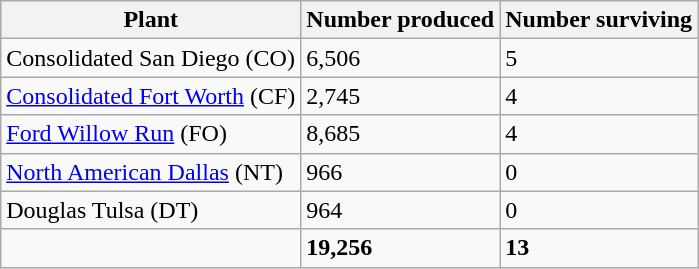<table class="wikitable">
<tr>
<th>Plant</th>
<th>Number produced</th>
<th>Number surviving</th>
</tr>
<tr>
<td>Consolidated San Diego (CO)</td>
<td>6,506</td>
<td>5</td>
</tr>
<tr>
<td><a href='#'>Consolidated Fort Worth</a> (CF)</td>
<td>2,745</td>
<td>4</td>
</tr>
<tr>
<td><a href='#'>Ford Willow Run</a> (FO)</td>
<td>8,685</td>
<td>4</td>
</tr>
<tr>
<td><a href='#'>North American Dallas</a> (NT)</td>
<td>966</td>
<td>0</td>
</tr>
<tr>
<td>Douglas Tulsa (DT)</td>
<td>964</td>
<td>0</td>
</tr>
<tr>
<td></td>
<td><strong>19,256</strong></td>
<td><strong>13</strong></td>
</tr>
</table>
